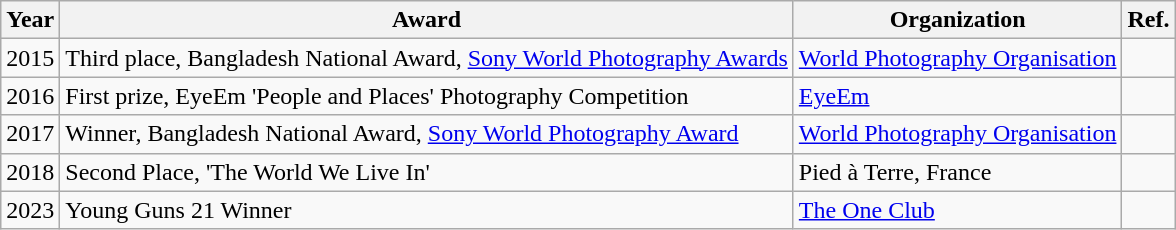<table class="wikitable">
<tr>
<th>Year</th>
<th>Award</th>
<th>Organization</th>
<th>Ref.</th>
</tr>
<tr>
<td>2015</td>
<td>Third place, Bangladesh National Award, <a href='#'>Sony World Photography Awards</a></td>
<td><a href='#'>World Photography Organisation</a></td>
<td></td>
</tr>
<tr>
<td>2016</td>
<td>First prize, EyeEm 'People and Places' Photography Competition</td>
<td><a href='#'>EyeEm</a></td>
<td></td>
</tr>
<tr>
<td>2017</td>
<td>Winner, Bangladesh National Award, <a href='#'>Sony World Photography Award</a></td>
<td><a href='#'>World Photography Organisation</a></td>
<td></td>
</tr>
<tr>
<td>2018</td>
<td>Second Place, 'The World We Live In'</td>
<td>Pied à Terre, France</td>
<td></td>
</tr>
<tr>
<td>2023</td>
<td>Young Guns 21 Winner</td>
<td><a href='#'>The One Club</a></td>
<td></td>
</tr>
</table>
